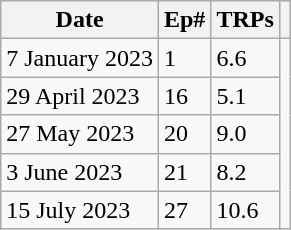<table class="wikitable">
<tr>
<th>Date</th>
<th>Ep#</th>
<th>TRPs</th>
<th></th>
</tr>
<tr>
<td>7 January 2023</td>
<td>1</td>
<td>6.6</td>
<td rowspan=5></td>
</tr>
<tr>
<td>29 April 2023</td>
<td>16</td>
<td>5.1</td>
</tr>
<tr>
<td>27 May 2023</td>
<td>20</td>
<td>9.0</td>
</tr>
<tr>
<td>3 June 2023</td>
<td>21</td>
<td>8.2</td>
</tr>
<tr>
<td>15 July 2023</td>
<td>27</td>
<td>10.6</td>
</tr>
</table>
